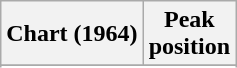<table class="wikitable sortable">
<tr>
<th align="center">Chart (1964)</th>
<th align="center">Peak<br>position</th>
</tr>
<tr>
</tr>
<tr>
</tr>
<tr>
</tr>
<tr>
</tr>
<tr>
</tr>
</table>
